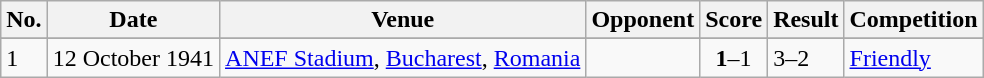<table class="wikitable sortable plainrowheaders">
<tr>
<th scope=col>No.</th>
<th scope=col>Date</th>
<th scope=col>Venue</th>
<th scope=col>Opponent</th>
<th scope=col>Score</th>
<th scope=col>Result</th>
<th scope=col>Competition</th>
</tr>
<tr>
</tr>
<tr>
<td>1</td>
<td>12 October 1941</td>
<td><a href='#'>ANEF Stadium</a>, <a href='#'>Bucharest</a>, <a href='#'>Romania</a></td>
<td></td>
<td align="center"><strong>1</strong>–1</td>
<td>3–2</td>
<td><a href='#'>Friendly</a></td>
</tr>
</table>
